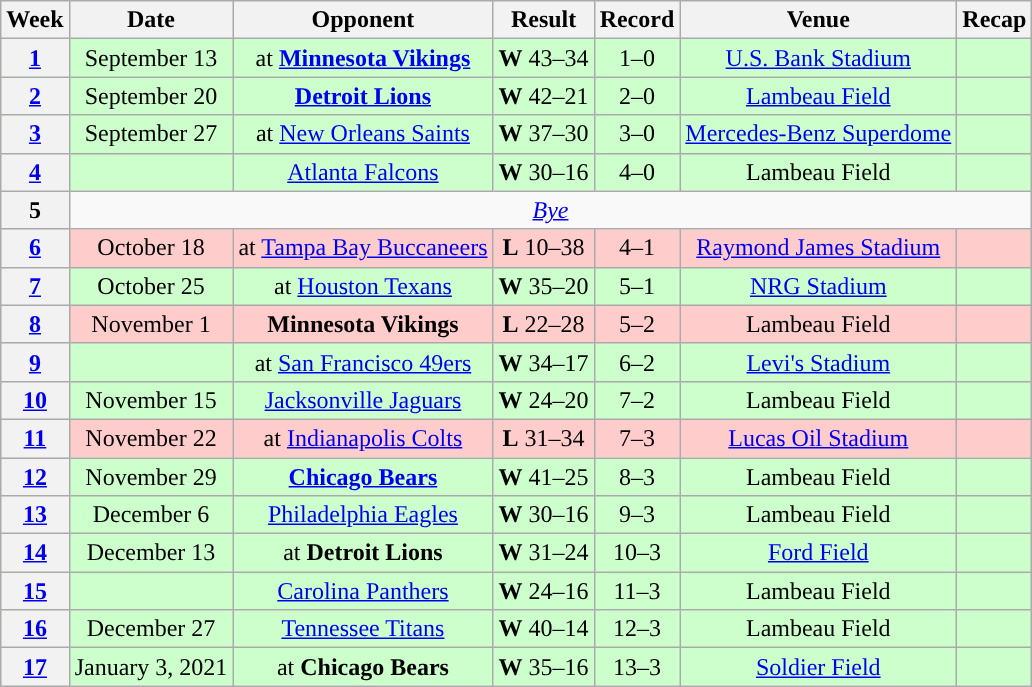<table class="wikitable" style="text-align:center">
<tr>
<th>Week</th>
<th>Date</th>
<th>Opponent</th>
<th>Result</th>
<th>Record</th>
<th>Venue</th>
<th>Recap</th>
</tr>
<tr style="background:#cfc">
<th><a href='#'>1</a></th>
<td>September 13</td>
<td>at <strong><a href='#'>Minnesota Vikings</a></strong></td>
<td><strong>W</strong> 43–34</td>
<td>1–0</td>
<td><a href='#'>U.S. Bank Stadium</a></td>
<td></td>
</tr>
<tr style="background:#cfc">
<th><a href='#'>2</a></th>
<td>September 20</td>
<td><strong><a href='#'>Detroit Lions</a></strong></td>
<td><strong>W</strong> 42–21</td>
<td>2–0</td>
<td><a href='#'>Lambeau Field</a></td>
<td></td>
</tr>
<tr style="background:#cfc">
<th><a href='#'>3</a></th>
<td>September 27</td>
<td>at <a href='#'>New Orleans Saints</a></td>
<td><strong>W</strong> 37–30</td>
<td>3–0</td>
<td><a href='#'>Mercedes-Benz Superdome</a></td>
<td></td>
</tr>
<tr style="background:#cfc">
<th><a href='#'>4</a></th>
<td></td>
<td><a href='#'>Atlanta Falcons</a></td>
<td><strong>W</strong> 30–16</td>
<td>4–0</td>
<td>Lambeau Field</td>
<td></td>
</tr>
<tr>
<th>5</th>
<td colspan="6"><em><a href='#'>Bye</a></em></td>
</tr>
<tr style="background:#fcc">
<th><a href='#'>6</a></th>
<td>October 18</td>
<td>at <a href='#'>Tampa Bay Buccaneers</a></td>
<td><strong>L</strong> 10–38</td>
<td>4–1</td>
<td><a href='#'>Raymond James Stadium</a></td>
<td></td>
</tr>
<tr style="background:#cfc">
<th><a href='#'>7</a></th>
<td>October 25</td>
<td>at <a href='#'>Houston Texans</a></td>
<td><strong>W</strong> 35–20</td>
<td>5–1</td>
<td><a href='#'>NRG Stadium</a></td>
<td></td>
</tr>
<tr style="background:#fcc">
<th><a href='#'>8</a></th>
<td>November 1</td>
<td><strong>Minnesota Vikings</strong></td>
<td><strong>L</strong> 22–28</td>
<td>5–2</td>
<td>Lambeau Field</td>
<td></td>
</tr>
<tr style="background:#cfc">
<th><a href='#'>9</a></th>
<td></td>
<td>at <a href='#'>San Francisco 49ers</a></td>
<td><strong>W</strong> 34–17</td>
<td>6–2</td>
<td><a href='#'>Levi's Stadium</a></td>
<td></td>
</tr>
<tr style="background:#cfc">
<th><a href='#'>10</a></th>
<td>November 15</td>
<td><a href='#'>Jacksonville Jaguars</a></td>
<td><strong>W</strong> 24–20</td>
<td>7–2</td>
<td>Lambeau Field</td>
<td></td>
</tr>
<tr style="background:#fcc">
<th><a href='#'>11</a></th>
<td>November 22</td>
<td>at <a href='#'>Indianapolis Colts</a></td>
<td><strong>L</strong> 31–34 </td>
<td>7–3</td>
<td><a href='#'>Lucas Oil Stadium</a></td>
<td></td>
</tr>
<tr style="background:#cfc">
<th><a href='#'>12</a></th>
<td>November 29</td>
<td><strong><a href='#'>Chicago Bears</a></strong></td>
<td><strong>W</strong> 41–25</td>
<td>8–3</td>
<td>Lambeau Field</td>
<td></td>
</tr>
<tr style="background:#cfc">
<th><a href='#'>13</a></th>
<td>December 6</td>
<td><a href='#'>Philadelphia Eagles</a></td>
<td><strong>W</strong> 30–16</td>
<td>9–3</td>
<td>Lambeau Field</td>
<td></td>
</tr>
<tr style="background:#cfc">
<th><a href='#'>14</a></th>
<td>December 13</td>
<td>at <strong>Detroit Lions</strong></td>
<td><strong>W</strong> 31–24</td>
<td>10–3</td>
<td><a href='#'>Ford Field</a></td>
<td></td>
</tr>
<tr style="background:#cfc">
<th><a href='#'>15</a></th>
<td></td>
<td><a href='#'>Carolina Panthers</a></td>
<td><strong>W</strong> 24–16</td>
<td>11–3</td>
<td>Lambeau Field</td>
<td></td>
</tr>
<tr style="background:#cfc">
<th><a href='#'>16</a></th>
<td>December 27</td>
<td><a href='#'>Tennessee Titans</a></td>
<td><strong>W</strong> 40–14</td>
<td>12–3</td>
<td>Lambeau Field</td>
<td></td>
</tr>
<tr style="background:#cfc">
<th><a href='#'>17</a></th>
<td>January 3, 2021</td>
<td>at <strong>Chicago Bears</strong></td>
<td><strong>W</strong> 35–16</td>
<td>13–3</td>
<td><a href='#'>Soldier Field</a></td>
<td></td>
</tr>
</table>
